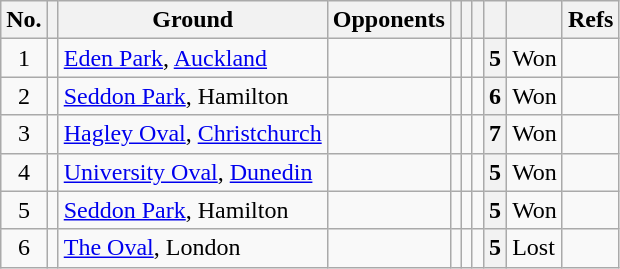<table class="wikitable sortable">
<tr>
<th>No.</th>
<th></th>
<th>Ground</th>
<th>Opponents</th>
<th></th>
<th></th>
<th></th>
<th></th>
<th></th>
<th>Refs</th>
</tr>
<tr align=center>
<td>1</td>
<td style="text-align:left;"></td>
<td style="text-align:left;"><a href='#'>Eden Park</a>, <a href='#'>Auckland</a></td>
<td style="text-align:left;"></td>
<td></td>
<td></td>
<td></td>
<th scope="row">5</th>
<td style="text-align:left;">Won</td>
<td></td>
</tr>
<tr align=center>
<td>2</td>
<td style="text-align:left;"></td>
<td style="text-align:left;"><a href='#'>Seddon Park</a>, Hamilton</td>
<td style="text-align:left;"></td>
<td></td>
<td></td>
<td></td>
<th scope="row">6</th>
<td style="text-align:left;">Won</td>
<td></td>
</tr>
<tr align=center>
<td>3</td>
<td style="text-align:left;"></td>
<td style="text-align:left;"><a href='#'>Hagley Oval</a>, <a href='#'>Christchurch</a></td>
<td style="text-align:left;"></td>
<td></td>
<td></td>
<td></td>
<th scope="row">7</th>
<td style="text-align:left;">Won</td>
<td></td>
</tr>
<tr align=center>
<td>4</td>
<td style="text-align:left;"></td>
<td style="text-align:left;"><a href='#'>University Oval</a>, <a href='#'>Dunedin</a></td>
<td style="text-align:left;"></td>
<td></td>
<td></td>
<td></td>
<th scope="row">5</th>
<td style="text-align:left;">Won</td>
<td></td>
</tr>
<tr align=center>
<td>5</td>
<td style="text-align:left;"></td>
<td style="text-align:left;"><a href='#'>Seddon Park</a>, Hamilton</td>
<td style="text-align:left;"></td>
<td></td>
<td></td>
<td></td>
<th scope="row">5</th>
<td style="text-align:left;">Won</td>
<td></td>
</tr>
<tr align=center>
<td>6</td>
<td style="text-align:left;"></td>
<td style="text-align:left;"><a href='#'>The Oval</a>, London</td>
<td style="text-align:left;"></td>
<td></td>
<td></td>
<td></td>
<th scope="row">5</th>
<td style="text-align:left;">Lost</td>
<td></td>
</tr>
</table>
